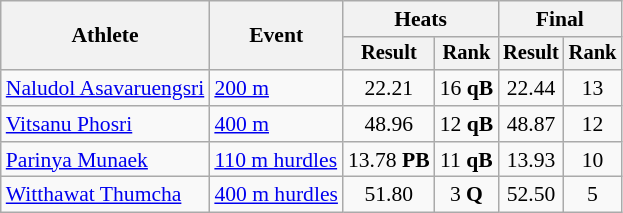<table class="wikitable" style="font-size:90%">
<tr>
<th rowspan=2>Athlete</th>
<th rowspan=2>Event</th>
<th colspan=2>Heats</th>
<th colspan=2>Final</th>
</tr>
<tr style="font-size:95%">
<th>Result</th>
<th>Rank</th>
<th>Result</th>
<th>Rank</th>
</tr>
<tr align=center>
<td align=left><a href='#'>Naludol Asavaruengsri</a></td>
<td align=left><a href='#'>200 m</a></td>
<td>22.21</td>
<td>16 <strong>qB</strong></td>
<td>22.44</td>
<td>13</td>
</tr>
<tr align=center>
<td align=left><a href='#'>Vitsanu Phosri</a></td>
<td align=left><a href='#'>400 m</a></td>
<td>48.96</td>
<td>12 <strong>qB</strong></td>
<td>48.87</td>
<td>12</td>
</tr>
<tr align=center>
<td align=left><a href='#'>Parinya Munaek</a></td>
<td align=left><a href='#'>110 m hurdles</a></td>
<td>13.78 <strong>PB</strong></td>
<td>11 <strong>qB</strong></td>
<td>13.93</td>
<td>10</td>
</tr>
<tr align=center>
<td align=left><a href='#'>Witthawat Thumcha</a></td>
<td align=left><a href='#'>400 m hurdles</a></td>
<td>51.80</td>
<td>3 <strong>Q</strong></td>
<td>52.50</td>
<td>5</td>
</tr>
</table>
